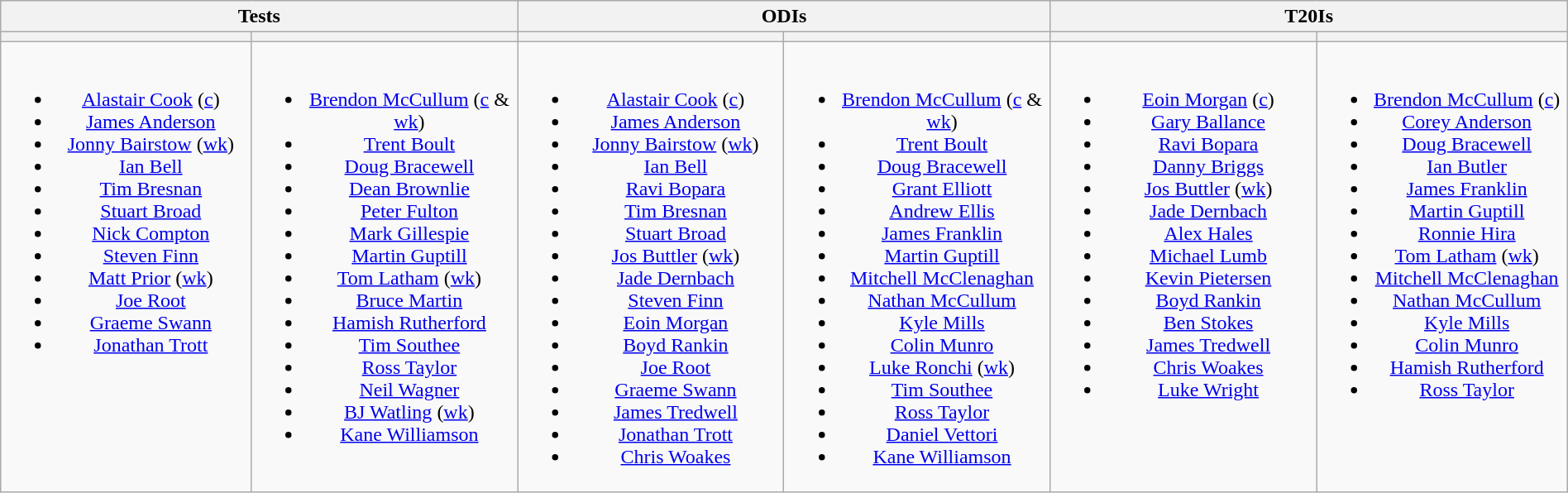<table class="wikitable" style="text-align:center; margin:auto">
<tr>
<th colspan="2">Tests</th>
<th colspan="2">ODIs</th>
<th colspan="2">T20Is</th>
</tr>
<tr>
<th style="width:16%"></th>
<th style="width:17%"></th>
<th style="width:17%"></th>
<th style="width:17%"></th>
<th style="width:17%"></th>
<th style="width:16%"></th>
</tr>
<tr style="vertical-align:top">
<td><br><ul><li><a href='#'>Alastair Cook</a> (<a href='#'>c</a>)</li><li><a href='#'>James Anderson</a></li><li><a href='#'>Jonny Bairstow</a> (<a href='#'>wk</a>)</li><li><a href='#'>Ian Bell</a></li><li><a href='#'>Tim Bresnan</a></li><li><a href='#'>Stuart Broad</a></li><li><a href='#'>Nick Compton</a></li><li><a href='#'>Steven Finn</a></li><li><a href='#'>Matt Prior</a> (<a href='#'>wk</a>)</li><li><a href='#'>Joe Root</a></li><li><a href='#'>Graeme Swann</a></li><li><a href='#'>Jonathan Trott</a></li></ul></td>
<td><br><ul><li><a href='#'>Brendon McCullum</a> (<a href='#'>c</a> & <a href='#'>wk</a>)</li><li><a href='#'>Trent Boult</a></li><li><a href='#'>Doug Bracewell</a></li><li><a href='#'>Dean Brownlie</a></li><li><a href='#'>Peter Fulton</a></li><li><a href='#'>Mark Gillespie</a></li><li><a href='#'>Martin Guptill</a></li><li><a href='#'>Tom Latham</a> (<a href='#'>wk</a>)</li><li><a href='#'>Bruce Martin</a></li><li><a href='#'>Hamish Rutherford</a></li><li><a href='#'>Tim Southee</a></li><li><a href='#'>Ross Taylor</a></li><li><a href='#'>Neil Wagner</a></li><li><a href='#'>BJ Watling</a> (<a href='#'>wk</a>)</li><li><a href='#'>Kane Williamson</a></li></ul></td>
<td><br><ul><li><a href='#'>Alastair Cook</a> (<a href='#'>c</a>)</li><li><a href='#'>James Anderson</a></li><li><a href='#'>Jonny Bairstow</a> (<a href='#'>wk</a>)</li><li><a href='#'>Ian Bell</a></li><li><a href='#'>Ravi Bopara</a></li><li><a href='#'>Tim Bresnan</a></li><li><a href='#'>Stuart Broad</a></li><li><a href='#'>Jos Buttler</a> (<a href='#'>wk</a>)</li><li><a href='#'>Jade Dernbach</a></li><li><a href='#'>Steven Finn</a></li><li><a href='#'>Eoin Morgan</a></li><li><a href='#'>Boyd Rankin</a></li><li><a href='#'>Joe Root</a></li><li><a href='#'>Graeme Swann</a></li><li><a href='#'>James Tredwell</a></li><li><a href='#'>Jonathan Trott</a></li><li><a href='#'>Chris Woakes</a></li></ul></td>
<td><br><ul><li><a href='#'>Brendon McCullum</a> (<a href='#'>c</a> & <a href='#'>wk</a>)</li><li><a href='#'>Trent Boult</a></li><li><a href='#'>Doug Bracewell</a></li><li><a href='#'>Grant Elliott</a></li><li><a href='#'>Andrew Ellis</a></li><li><a href='#'>James Franklin</a></li><li><a href='#'>Martin Guptill</a></li><li><a href='#'>Mitchell McClenaghan</a></li><li><a href='#'>Nathan McCullum</a></li><li><a href='#'>Kyle Mills</a></li><li><a href='#'>Colin Munro</a></li><li><a href='#'>Luke Ronchi</a> (<a href='#'>wk</a>)</li><li><a href='#'>Tim Southee</a></li><li><a href='#'>Ross Taylor</a></li><li><a href='#'>Daniel Vettori</a></li><li><a href='#'>Kane Williamson</a></li></ul></td>
<td><br><ul><li><a href='#'>Eoin Morgan</a> (<a href='#'>c</a>)</li><li><a href='#'>Gary Ballance</a></li><li><a href='#'>Ravi Bopara</a></li><li><a href='#'>Danny Briggs</a></li><li><a href='#'>Jos Buttler</a> (<a href='#'>wk</a>)</li><li><a href='#'>Jade Dernbach</a></li><li><a href='#'>Alex Hales</a></li><li><a href='#'>Michael Lumb</a></li><li><a href='#'>Kevin Pietersen</a></li><li><a href='#'>Boyd Rankin</a></li><li><a href='#'>Ben Stokes</a></li><li><a href='#'>James Tredwell</a></li><li><a href='#'>Chris Woakes</a></li><li><a href='#'>Luke Wright</a></li></ul></td>
<td><br><ul><li><a href='#'>Brendon McCullum</a> (<a href='#'>c</a>)</li><li><a href='#'>Corey Anderson</a></li><li><a href='#'>Doug Bracewell</a></li><li><a href='#'>Ian Butler</a></li><li><a href='#'>James Franklin</a></li><li><a href='#'>Martin Guptill</a></li><li><a href='#'>Ronnie Hira</a></li><li><a href='#'>Tom Latham</a> (<a href='#'>wk</a>)</li><li><a href='#'>Mitchell McClenaghan</a></li><li><a href='#'>Nathan McCullum</a></li><li><a href='#'>Kyle Mills</a></li><li><a href='#'>Colin Munro</a></li><li><a href='#'>Hamish Rutherford</a></li><li><a href='#'>Ross Taylor</a></li></ul></td>
</tr>
</table>
